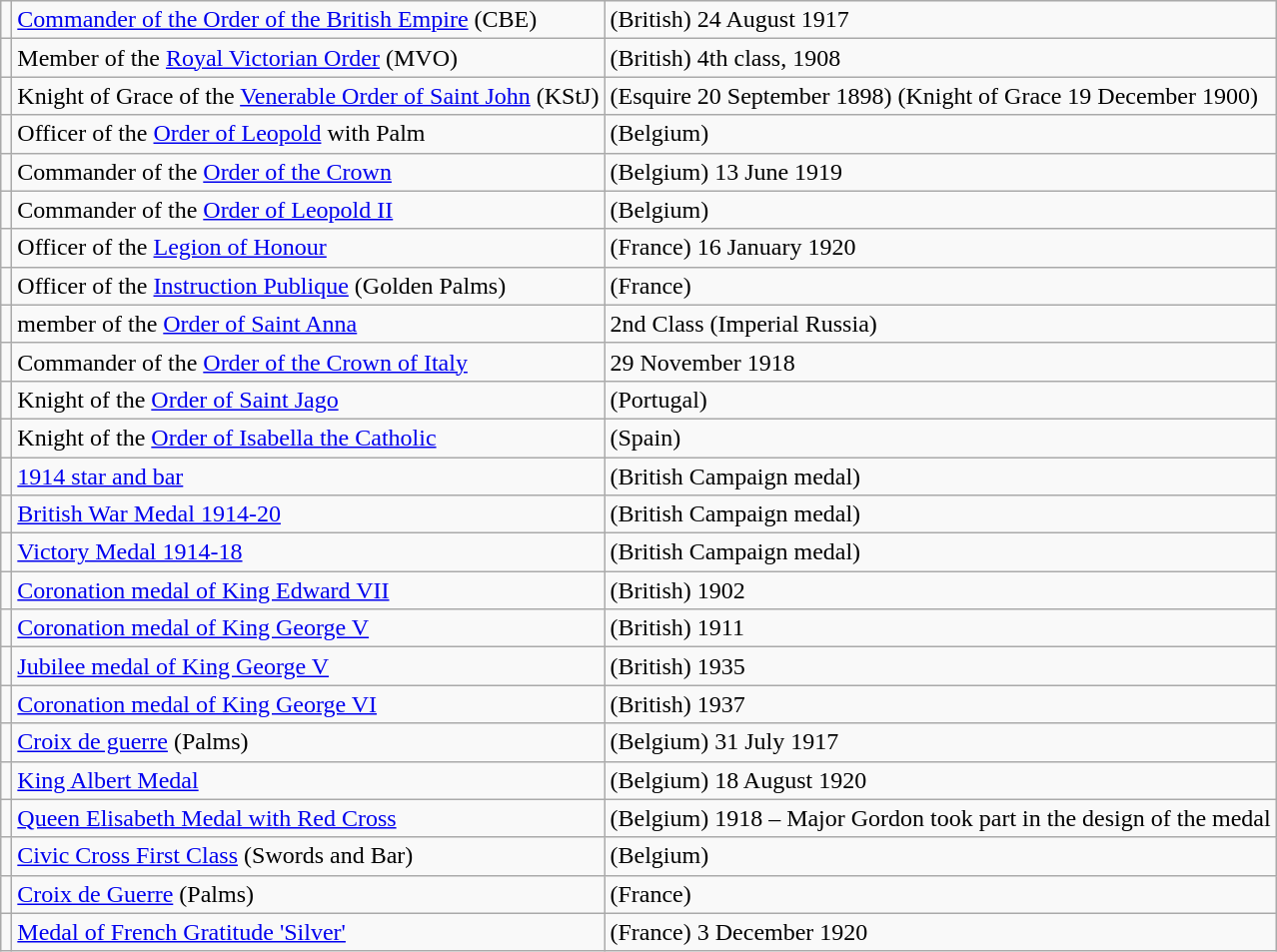<table class="wikitable">
<tr>
<td></td>
<td><a href='#'>Commander of the Order of the British Empire</a> (CBE)</td>
<td>(British) 24 August 1917</td>
</tr>
<tr>
<td></td>
<td>Member of the <a href='#'>Royal Victorian Order</a> (MVO)</td>
<td>(British) 4th class, 1908</td>
</tr>
<tr>
<td></td>
<td>Knight of Grace of the <a href='#'>Venerable Order of Saint John</a> (KStJ)</td>
<td>(Esquire 20 September 1898) (Knight of Grace 19 December 1900)</td>
</tr>
<tr>
<td></td>
<td>Officer of the <a href='#'>Order of Leopold</a> with Palm</td>
<td>(Belgium)</td>
</tr>
<tr>
<td></td>
<td>Commander of the <a href='#'>Order of the Crown</a></td>
<td>(Belgium) 13 June 1919</td>
</tr>
<tr>
<td></td>
<td>Commander of the <a href='#'>Order of Leopold II</a></td>
<td>(Belgium)</td>
</tr>
<tr>
<td></td>
<td>Officer of the <a href='#'>Legion of Honour</a></td>
<td>(France) 16 January 1920</td>
</tr>
<tr>
<td></td>
<td>Officer of the <a href='#'>Instruction Publique</a> (Golden Palms)</td>
<td>(France)</td>
</tr>
<tr>
<td></td>
<td>member of the <a href='#'>Order of Saint Anna</a></td>
<td>2nd Class (Imperial Russia)</td>
</tr>
<tr>
<td></td>
<td>Commander of the <a href='#'>Order of the Crown of Italy</a></td>
<td>29 November 1918</td>
</tr>
<tr>
<td></td>
<td>Knight of the <a href='#'>Order of Saint Jago</a></td>
<td>(Portugal)</td>
</tr>
<tr>
<td></td>
<td>Knight of the <a href='#'>Order of Isabella the Catholic</a></td>
<td>(Spain)</td>
</tr>
<tr>
<td></td>
<td><a href='#'>1914 star and bar</a></td>
<td>(British Campaign medal)</td>
</tr>
<tr>
<td></td>
<td><a href='#'>British War Medal 1914-20</a></td>
<td>(British Campaign medal)</td>
</tr>
<tr>
<td></td>
<td><a href='#'>Victory Medal 1914-18</a></td>
<td>(British Campaign medal)</td>
</tr>
<tr>
<td></td>
<td><a href='#'>Coronation medal of King Edward VII</a></td>
<td>(British) 1902</td>
</tr>
<tr>
<td></td>
<td><a href='#'>Coronation medal of King George V</a></td>
<td>(British) 1911</td>
</tr>
<tr>
<td></td>
<td><a href='#'>Jubilee medal of King George V</a></td>
<td>(British) 1935</td>
</tr>
<tr>
<td></td>
<td><a href='#'>Coronation medal of King George VI</a></td>
<td>(British) 1937</td>
</tr>
<tr>
<td></td>
<td><a href='#'>Croix de guerre</a> (Palms)</td>
<td>(Belgium) 31 July 1917</td>
</tr>
<tr>
<td></td>
<td><a href='#'>King Albert Medal</a></td>
<td>(Belgium) 18 August 1920</td>
</tr>
<tr>
<td></td>
<td><a href='#'>Queen Elisabeth Medal with Red Cross</a></td>
<td>(Belgium) 1918 – Major Gordon took part in the design of the medal</td>
</tr>
<tr>
<td></td>
<td><a href='#'>Civic Cross First Class</a> (Swords and Bar)</td>
<td>(Belgium)</td>
</tr>
<tr>
<td></td>
<td><a href='#'>Croix de Guerre</a> (Palms)</td>
<td>(France)</td>
</tr>
<tr>
<td></td>
<td><a href='#'>Medal of French Gratitude 'Silver'</a></td>
<td>(France) 3 December 1920</td>
</tr>
</table>
